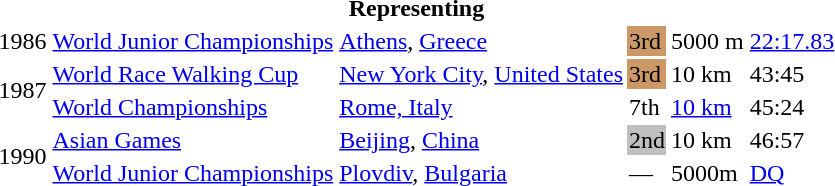<table>
<tr>
<th colspan="6">Representing </th>
</tr>
<tr>
<td>1986</td>
<td><a href='#'>World Junior Championships</a></td>
<td><a href='#'>Athens</a>, <a href='#'>Greece</a></td>
<td bgcolor="cc9966">3rd</td>
<td>5000 m</td>
<td><a href='#'>22:17.83</a></td>
</tr>
<tr>
<td rowspan=2>1987</td>
<td><a href='#'>World Race Walking Cup</a></td>
<td><a href='#'>New York City</a>, <a href='#'>United States</a></td>
<td bgcolor="cc9966">3rd</td>
<td>10 km</td>
<td>43:45</td>
</tr>
<tr>
<td><a href='#'>World Championships</a></td>
<td><a href='#'>Rome, Italy</a></td>
<td>7th</td>
<td><a href='#'>10 km</a></td>
<td>45:24</td>
</tr>
<tr>
<td rowspan=2>1990</td>
<td><a href='#'>Asian Games</a></td>
<td><a href='#'>Beijing</a>, <a href='#'>China</a></td>
<td bgcolor="silver">2nd</td>
<td>10 km</td>
<td>46:57</td>
</tr>
<tr>
<td><a href='#'>World Junior Championships</a></td>
<td><a href='#'>Plovdiv</a>, <a href='#'>Bulgaria</a></td>
<td>—</td>
<td>5000m</td>
<td><a href='#'>DQ</a></td>
</tr>
</table>
